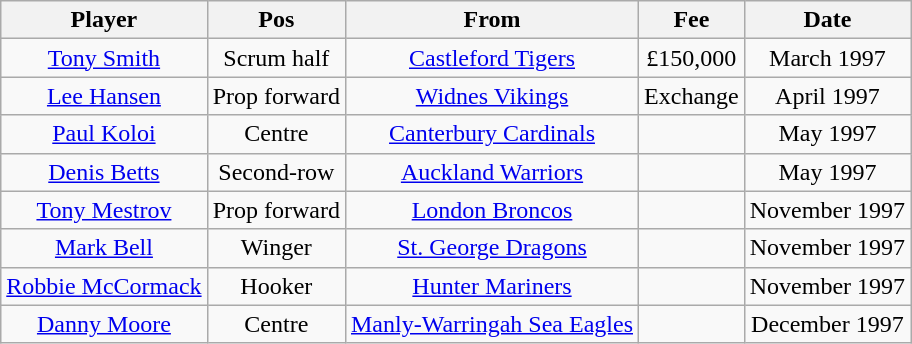<table class="wikitable" style="text-align:center; width="70%; text-align:left">
<tr>
<th><strong>Player</strong></th>
<th><strong>Pos</strong></th>
<th><strong>From</strong></th>
<th><strong>Fee</strong></th>
<th><strong>Date</strong></th>
</tr>
<tr --->
<td><a href='#'>Tony Smith</a></td>
<td>Scrum half</td>
<td><a href='#'>Castleford Tigers</a></td>
<td>£150,000</td>
<td>March 1997</td>
</tr>
<tr --->
<td><a href='#'>Lee Hansen</a></td>
<td>Prop forward</td>
<td><a href='#'>Widnes Vikings</a></td>
<td>Exchange</td>
<td>April 1997</td>
</tr>
<tr --->
<td><a href='#'>Paul Koloi</a></td>
<td>Centre</td>
<td><a href='#'>Canterbury Cardinals</a></td>
<td></td>
<td>May 1997</td>
</tr>
<tr --->
<td><a href='#'>Denis Betts</a></td>
<td>Second-row</td>
<td><a href='#'>Auckland Warriors</a></td>
<td></td>
<td>May 1997</td>
</tr>
<tr --->
<td><a href='#'>Tony Mestrov</a></td>
<td>Prop forward</td>
<td><a href='#'>London Broncos</a></td>
<td></td>
<td>November 1997</td>
</tr>
<tr --->
<td><a href='#'>Mark Bell</a></td>
<td>Winger</td>
<td><a href='#'>St. George Dragons</a></td>
<td></td>
<td>November 1997</td>
</tr>
<tr --->
<td><a href='#'>Robbie McCormack</a></td>
<td>Hooker</td>
<td><a href='#'>Hunter Mariners</a></td>
<td></td>
<td>November 1997</td>
</tr>
<tr --->
<td><a href='#'>Danny Moore</a></td>
<td>Centre</td>
<td><a href='#'>Manly-Warringah Sea Eagles</a></td>
<td></td>
<td>December 1997</td>
</tr>
</table>
